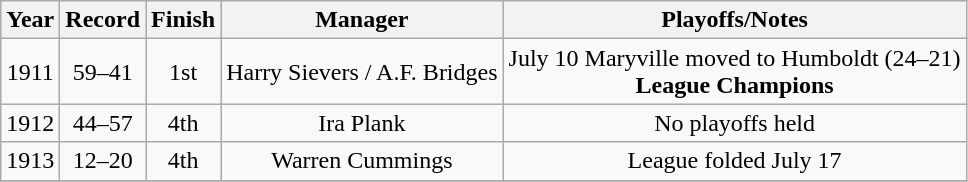<table class="wikitable" style="text-align:center">
<tr>
<th>Year</th>
<th>Record</th>
<th>Finish</th>
<th>Manager</th>
<th>Playoffs/Notes</th>
</tr>
<tr>
<td>1911</td>
<td>59–41</td>
<td>1st</td>
<td>Harry Sievers / A.F. Bridges</td>
<td>July 10 Maryville moved to Humboldt (24–21)<br><strong>League Champions</strong></td>
</tr>
<tr>
<td>1912</td>
<td>44–57</td>
<td>4th</td>
<td>Ira Plank</td>
<td>No playoffs held</td>
</tr>
<tr>
<td>1913</td>
<td>12–20</td>
<td>4th</td>
<td>Warren Cummings</td>
<td>League folded July 17</td>
</tr>
<tr>
</tr>
</table>
